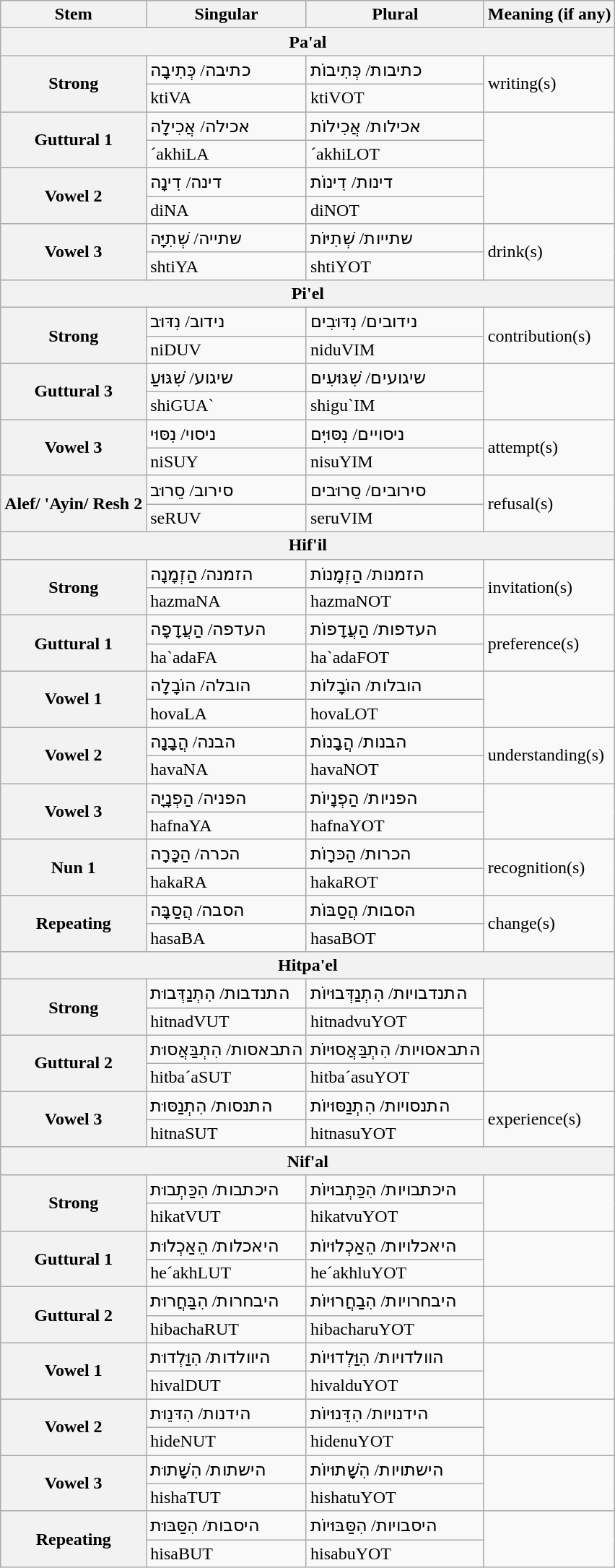<table class="wikitable mw-collapsible mw-collapsed">
<tr>
<th>Stem</th>
<th>Singular</th>
<th>Plural</th>
<th>Meaning (if any)</th>
</tr>
<tr>
<th colspan="4">Pa'al</th>
</tr>
<tr>
<th rowspan="2">Strong</th>
<td>כתיבה/ כְּתִיבָה</td>
<td>כתיבות/ כְּתִיבוֹת</td>
<td rowspan="2">writing(s)</td>
</tr>
<tr>
<td>ktiVA</td>
<td>ktiVOT</td>
</tr>
<tr>
<th rowspan="2">Guttural 1</th>
<td>אכילה/ אֲכִילָה</td>
<td>אכילות/ אֲכִילוֹת</td>
<td rowspan="2"></td>
</tr>
<tr>
<td>´akhiLA</td>
<td>´akhiLOT</td>
</tr>
<tr>
<th rowspan="2">Vowel 2</th>
<td>דינה/ דִינָה</td>
<td>דינות/ דִינוֹת</td>
<td rowspan="2"></td>
</tr>
<tr>
<td>diNA</td>
<td>diNOT</td>
</tr>
<tr>
<th rowspan="2">Vowel 3</th>
<td>שתייה/ שְׁתִיָּה</td>
<td>שתייות/ שְׁתִיּוֹת</td>
<td rowspan="2">drink(s)</td>
</tr>
<tr>
<td>shtiYA</td>
<td>shtiYOT</td>
</tr>
<tr>
<th colspan="4">Pi'el</th>
</tr>
<tr>
<th rowspan="2">Strong</th>
<td>נידוב/ נִדּוּב</td>
<td>נידובים/ נִדּוּבִים</td>
<td rowspan="2">contribution(s)</td>
</tr>
<tr>
<td>niDUV</td>
<td>niduVIM</td>
</tr>
<tr>
<th rowspan="2">Guttural 3</th>
<td>שיגוע/ שִׁגּוּעַ</td>
<td>שיגועים/ שִׁגּוּעִים</td>
<td rowspan="2"></td>
</tr>
<tr>
<td>shiGUA`</td>
<td>shigu`IM</td>
</tr>
<tr>
<th rowspan="2">Vowel 3</th>
<td>ניסוי/ נִסּוּי</td>
<td>ניסויים/ נִסּוּיִּם</td>
<td rowspan="2">attempt(s)</td>
</tr>
<tr>
<td>niSUY</td>
<td>nisuYIM</td>
</tr>
<tr>
<th rowspan="2">Alef/ 'Ayin/ Resh 2</th>
<td>סירוב/ סֵרוּב</td>
<td>סירובים/ סֵרוּבים</td>
<td rowspan="2">refusal(s)</td>
</tr>
<tr>
<td>seRUV</td>
<td>seruVIM</td>
</tr>
<tr>
<th colspan="4">Hif'il</th>
</tr>
<tr>
<th rowspan="2">Strong</th>
<td>הזמנה/ הַזְמָנָה</td>
<td>הזמנות/ הַזְמָנוֹת</td>
<td rowspan="2">invitation(s)</td>
</tr>
<tr>
<td>hazmaNA</td>
<td>hazmaNOT</td>
</tr>
<tr>
<th rowspan="2">Guttural 1</th>
<td>העדפה/ הַעֲדָפָה</td>
<td>העדפות/ הַעֲדָפוֹת</td>
<td rowspan="2">preference(s)</td>
</tr>
<tr>
<td>ha`adaFA</td>
<td>ha`adaFOT</td>
</tr>
<tr>
<th rowspan="2">Vowel 1</th>
<td>הובלה/ הוֹבָלָה</td>
<td>הובלות/ הוֹבָלוֹת</td>
<td rowspan="2"></td>
</tr>
<tr>
<td>hovaLA</td>
<td>hovaLOT</td>
</tr>
<tr>
<th rowspan="2">Vowel 2</th>
<td>הבנה/ הֲבָנָה</td>
<td>הבנות/ הֲבָנוֹת</td>
<td rowspan="2">understanding(s)</td>
</tr>
<tr>
<td>havaNA</td>
<td>havaNOT</td>
</tr>
<tr>
<th rowspan="2">Vowel 3</th>
<td>הפניה/ הַפְנָיָה</td>
<td>הפניות/ הַפְנָיוֹת</td>
<td rowspan="2"></td>
</tr>
<tr>
<td>hafnaYA</td>
<td>hafnaYOT</td>
</tr>
<tr>
<th rowspan="2">Nun 1</th>
<td>הכרה/ הַכָּרָה</td>
<td>הכרות/ הַכּרָוֹת</td>
<td rowspan="2">recognition(s)</td>
</tr>
<tr>
<td>hakaRA</td>
<td>hakaROT</td>
</tr>
<tr>
<th rowspan="2">Repeating</th>
<td>הסבה/ הֲסַבָּה</td>
<td>הסבות/ הֲסַבּוֹת</td>
<td rowspan="2">change(s)</td>
</tr>
<tr>
<td>hasaBA</td>
<td>hasaBOT</td>
</tr>
<tr>
<th colspan="4">Hitpa'el</th>
</tr>
<tr>
<th rowspan="2">Strong</th>
<td>התנדבות/ הִתְנַדְּבוּת</td>
<td>התנדבויות/ הִתְנַדְּבוּיוֹת</td>
<td rowspan="2"></td>
</tr>
<tr>
<td>hitnadVUT</td>
<td>hitnadvuYOT</td>
</tr>
<tr>
<th rowspan="2">Guttural 2</th>
<td>התבאסות/ הִתְבַּאֲסוּת</td>
<td>התבאסויות/ הִתְבַּאֲסוּיוֹת</td>
<td rowspan="2"></td>
</tr>
<tr>
<td>hitba´aSUT</td>
<td>hitba´asuYOT</td>
</tr>
<tr>
<th rowspan="2">Vowel 3</th>
<td>התנסות/ הִתְנַסּוּת</td>
<td>התנסויות/ הִתְנַסּוּיוֹת</td>
<td rowspan="2">experience(s)</td>
</tr>
<tr>
<td>hitnaSUT</td>
<td>hitnasuYOT</td>
</tr>
<tr>
<th colspan="4">Nif'al</th>
</tr>
<tr>
<th rowspan="2">Strong</th>
<td>היכתבות/ הִכַּתְבוּת</td>
<td>היכתבויות/ הִכַּתְבוּיוֹת</td>
<td rowspan="2"></td>
</tr>
<tr>
<td>hikatVUT</td>
<td>hikatvuYOT</td>
</tr>
<tr>
<th rowspan="2">Guttural 1</th>
<td>היאכלות/ הֵאַכְלוּת</td>
<td>היאכלויות/ הֵאַכְלוּיוֹת</td>
<td rowspan="2"></td>
</tr>
<tr>
<td>he´akhLUT</td>
<td>he´akhluYOT</td>
</tr>
<tr>
<th rowspan="2">Guttural 2</th>
<td>היבחרות/ הִבַּחֲרוּת</td>
<td>היבחרויות/ הִבַחֲרוּיוֹת</td>
<td rowspan="2"></td>
</tr>
<tr>
<td>hibachaRUT</td>
<td>hibacharuYOT</td>
</tr>
<tr>
<th rowspan="2">Vowel 1</th>
<td>היוולדות/ הִוַּלְדוּת</td>
<td>הוולדויות/ הִוַּלְדוּיוֹת</td>
<td rowspan="2"></td>
</tr>
<tr>
<td>hivalDUT</td>
<td>hivalduYOT</td>
</tr>
<tr>
<th rowspan="2">Vowel 2</th>
<td>הידנות/ הִדּנֵוּת</td>
<td>הידנויות/ הִדֵּנוּיוֹת</td>
<td rowspan="2"></td>
</tr>
<tr>
<td>hideNUT</td>
<td>hidenuYOT</td>
</tr>
<tr>
<th rowspan="2">Vowel 3</th>
<td>הישתות/ הִשָּׁתוּת</td>
<td>הישתויות/ הִשָּׁתוּיוֹת</td>
<td rowspan="2"></td>
</tr>
<tr>
<td>hishaTUT</td>
<td>hishatuYOT</td>
</tr>
<tr>
<th rowspan="2">Repeating</th>
<td>היסבות/ הִסַּבּוּת</td>
<td>היסבויות/ הִסַּבּוּיוֹת</td>
<td rowspan="2"></td>
</tr>
<tr>
<td>hisaBUT</td>
<td>hisabuYOT</td>
</tr>
</table>
